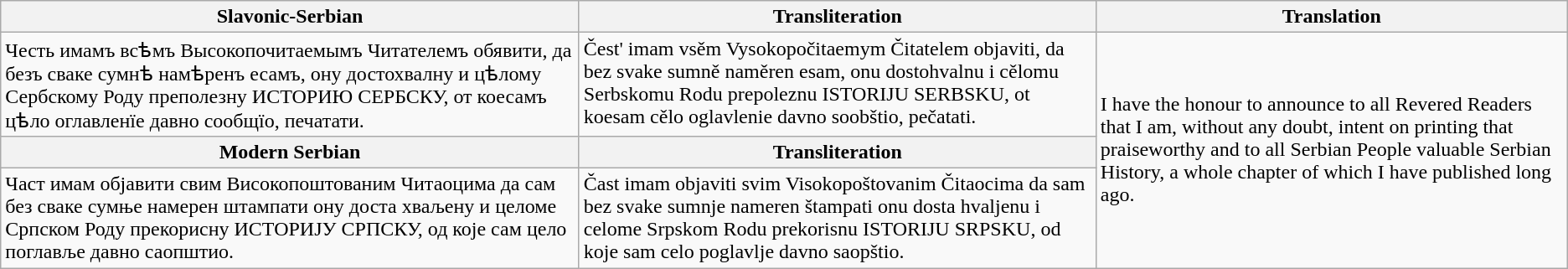<table class="wikitable">
<tr>
<th scope="col">Slavonic-Serbian</th>
<th scope="col">Transliteration</th>
<th scope="col">Translation</th>
</tr>
<tr>
<td valign=top>Честь имамъ всѣмъ Высокопочитаемымъ Читателемъ обявити, да безъ сваке сумнѣ намѣренъ есамъ, ону достохвалну и цѣлому Сербскому Роду преполезну ИСТОРИЮ СЕРБСКУ, от коесамъ цѣло оглавленïе давно сообщïо, печатати.</td>
<td valign=top>Čest' imam vsěm Vysokopočitaemym Čitatelem objaviti, da bez svake sumně naměren esam, onu dostohvalnu i cělomu Serbskomu Rodu prepoleznu ISTORIJU SERBSKU, ot koesam cělo oglavlenie davno soobštio, pečatati.</td>
<td rowspan=3>I have the honour to announce to all Revered Readers that I am, without any doubt, intent on printing that praiseworthy and to all Serbian People valuable Serbian History, a whole chapter of which I have published long ago.</td>
</tr>
<tr>
<th scope="col">Modern Serbian</th>
<th scope="col">Transliteration</th>
</tr>
<tr>
<td valign=top>Част имам објавити свим Високопоштованим Читаоцима да сам без сваке сумње намерен штампати ону доста хваљену и целоме Српском Роду прекорисну ИСТОРИЈУ СРПСКУ, од које сам цело поглавље давно саопштио.</td>
<td valign=top>Čast imam objaviti svim Visokopoštovanim Čitaocima da sam bez svake sumnje nameren štampati onu dosta hvaljenu i celome Srpskom Rodu prekorisnu ISTORIJU SRPSKU, od koje sam celo poglavlje davno saopštio.</td>
</tr>
</table>
